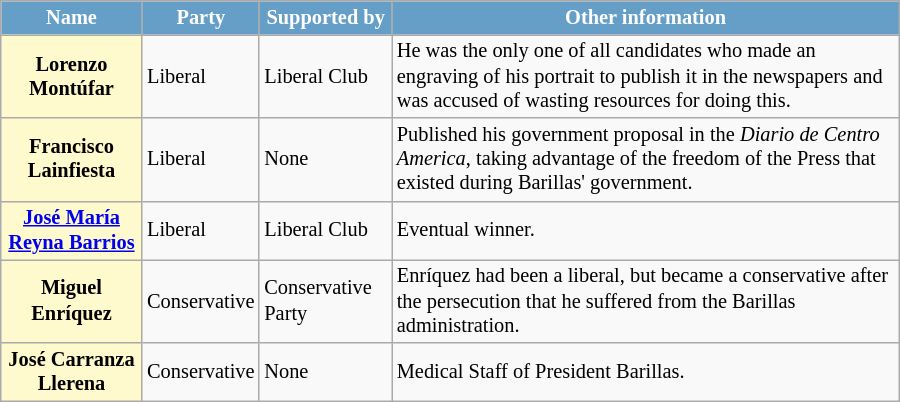<table class="wikitable sortable"  style="margin-left: auto; margin-right: auto;font-size:85%;line-height:120%;text-align:left;border-top:1px solid black;border-bottom:1px solid black;border-collapse:collapse;width:600px;">
<tr style="color:white;">
<th style="background:#659ec7;">Name</th>
<th style="background:#659ec7;">Party</th>
<th style="background:#659ec7;">Supported by</th>
<th style="background:#659ec7;">Other information</th>
</tr>
<tr>
<th style="background:lemonchiffon;">Lorenzo Montúfar</th>
<td>Liberal</td>
<td>Liberal Club</td>
<td>He was the only one of all candidates who made an engraving of his portrait to publish it in the newspapers and was accused of wasting resources for doing this.</td>
</tr>
<tr>
<th style="background:lemonchiffon;">Francisco Lainfiesta</th>
<td>Liberal</td>
<td>None</td>
<td>Published his government proposal in the <em>Diario de Centro America</em>, taking advantage of the freedom of the Press that existed during Barillas' government.</td>
</tr>
<tr>
<th style="background:lemonchiffon;"><a href='#'>José María Reyna Barrios</a></th>
<td>Liberal</td>
<td>Liberal Club</td>
<td>Eventual winner.</td>
</tr>
<tr>
<th style="background:lemonchiffon;">Miguel Enríquez</th>
<td>Conservative</td>
<td>Conservative Party</td>
<td>Enríquez had been a liberal, but became a conservative after the persecution that he suffered from the Barillas administration.</td>
</tr>
<tr>
<th style="background:lemonchiffon;">José Carranza Llerena</th>
<td>Conservative</td>
<td>None</td>
<td>Medical Staff of President Barillas.</td>
</tr>
</table>
